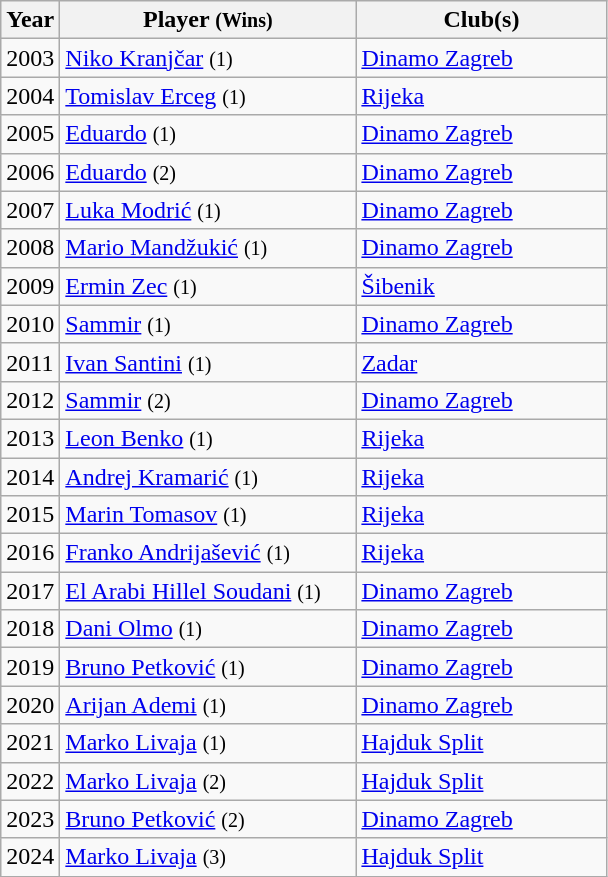<table class="wikitable">
<tr>
<th>Year</th>
<th width="190">Player <small>(Wins)</small></th>
<th width="160">Club(s)</th>
</tr>
<tr>
<td>2003</td>
<td align=left> <a href='#'>Niko Kranjčar</a> <small>(1)</small></td>
<td align=left><a href='#'>Dinamo Zagreb</a></td>
</tr>
<tr>
<td>2004</td>
<td align=left> <a href='#'>Tomislav Erceg</a> <small>(1)</small></td>
<td align=left><a href='#'>Rijeka</a></td>
</tr>
<tr>
<td>2005</td>
<td align=left> <a href='#'>Eduardo</a> <small>(1)</small></td>
<td align=left><a href='#'>Dinamo Zagreb</a></td>
</tr>
<tr>
<td>2006</td>
<td align=left> <a href='#'>Eduardo</a> <small>(2)</small></td>
<td align=left><a href='#'>Dinamo Zagreb</a></td>
</tr>
<tr>
<td>2007</td>
<td align=left> <a href='#'>Luka Modrić</a> <small>(1)</small></td>
<td align=left><a href='#'>Dinamo Zagreb</a></td>
</tr>
<tr>
<td>2008</td>
<td align=left> <a href='#'>Mario Mandžukić</a> <small>(1)</small></td>
<td align=left><a href='#'>Dinamo Zagreb</a></td>
</tr>
<tr>
<td>2009</td>
<td align=left> <a href='#'>Ermin Zec</a> <small>(1)</small></td>
<td align=left><a href='#'>Šibenik</a></td>
</tr>
<tr>
<td>2010</td>
<td align=left> <a href='#'>Sammir</a> <small>(1)</small></td>
<td align=left><a href='#'>Dinamo Zagreb</a></td>
</tr>
<tr>
<td>2011</td>
<td align=left> <a href='#'>Ivan Santini</a> <small>(1)</small></td>
<td align=left><a href='#'>Zadar</a></td>
</tr>
<tr>
<td>2012</td>
<td align=left> <a href='#'>Sammir</a> <small>(2)</small></td>
<td align=left><a href='#'>Dinamo Zagreb</a></td>
</tr>
<tr>
<td>2013</td>
<td align=left> <a href='#'>Leon Benko</a> <small>(1)</small></td>
<td align=left><a href='#'>Rijeka</a></td>
</tr>
<tr>
<td>2014</td>
<td align=left> <a href='#'>Andrej Kramarić</a> <small>(1)</small></td>
<td align=left><a href='#'>Rijeka</a></td>
</tr>
<tr>
<td>2015</td>
<td align=left> <a href='#'>Marin Tomasov</a> <small>(1)</small></td>
<td align=left><a href='#'>Rijeka</a></td>
</tr>
<tr>
<td>2016</td>
<td align=left> <a href='#'>Franko Andrijašević</a> <small>(1)</small></td>
<td align=left><a href='#'>Rijeka</a></td>
</tr>
<tr>
<td>2017</td>
<td align=left> <a href='#'>El Arabi Hillel Soudani</a> <small>(1)</small></td>
<td align=left><a href='#'>Dinamo Zagreb</a></td>
</tr>
<tr>
<td>2018</td>
<td align=left> <a href='#'>Dani Olmo</a> <small>(1)</small></td>
<td align=left><a href='#'>Dinamo Zagreb</a></td>
</tr>
<tr>
<td>2019</td>
<td align=left> <a href='#'>Bruno Petković</a> <small>(1)</small></td>
<td align=left><a href='#'>Dinamo Zagreb</a></td>
</tr>
<tr>
<td>2020</td>
<td align=left> <a href='#'>Arijan Ademi</a> <small>(1)</small></td>
<td align=left><a href='#'>Dinamo Zagreb</a></td>
</tr>
<tr>
<td>2021</td>
<td align=left> <a href='#'>Marko Livaja</a> <small>(1)</small></td>
<td align=left><a href='#'>Hajduk Split</a></td>
</tr>
<tr>
<td>2022</td>
<td align=left> <a href='#'>Marko Livaja</a> <small>(2)</small></td>
<td align=left><a href='#'>Hajduk Split</a></td>
</tr>
<tr>
<td>2023</td>
<td align=left> <a href='#'>Bruno Petković</a> <small>(2)</small></td>
<td align=left><a href='#'>Dinamo Zagreb</a></td>
</tr>
<tr>
<td>2024</td>
<td align=left> <a href='#'>Marko Livaja</a> <small>(3)</small></td>
<td align=left><a href='#'>Hajduk Split</a></td>
</tr>
</table>
